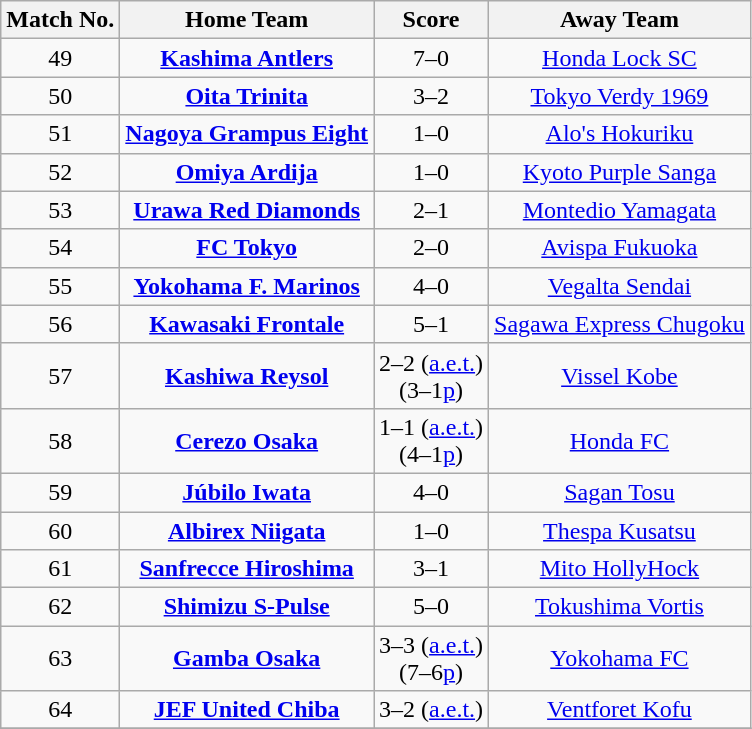<table class="wikitable" style="text-align: center">
<tr>
<th>Match No.</th>
<th>Home Team</th>
<th>Score</th>
<th>Away Team</th>
</tr>
<tr>
<td>49</td>
<td><strong><a href='#'>Kashima Antlers</a></strong></td>
<td>7–0</td>
<td><a href='#'>Honda Lock SC</a></td>
</tr>
<tr>
<td>50</td>
<td><strong><a href='#'>Oita Trinita</a></strong></td>
<td>3–2</td>
<td><a href='#'>Tokyo Verdy 1969</a></td>
</tr>
<tr>
<td>51</td>
<td><strong><a href='#'>Nagoya Grampus Eight</a></strong></td>
<td>1–0</td>
<td><a href='#'>Alo's Hokuriku</a></td>
</tr>
<tr>
<td>52</td>
<td><strong><a href='#'>Omiya Ardija</a></strong></td>
<td>1–0</td>
<td><a href='#'>Kyoto Purple Sanga</a></td>
</tr>
<tr>
<td>53</td>
<td><strong><a href='#'>Urawa Red Diamonds</a></strong></td>
<td>2–1</td>
<td><a href='#'>Montedio Yamagata</a></td>
</tr>
<tr>
<td>54</td>
<td><strong><a href='#'>FC Tokyo</a></strong></td>
<td>2–0</td>
<td><a href='#'>Avispa Fukuoka</a></td>
</tr>
<tr>
<td>55</td>
<td><strong><a href='#'>Yokohama F. Marinos</a></strong></td>
<td>4–0</td>
<td><a href='#'>Vegalta Sendai</a></td>
</tr>
<tr>
<td>56</td>
<td><strong><a href='#'>Kawasaki Frontale</a></strong></td>
<td>5–1</td>
<td><a href='#'>Sagawa Express Chugoku</a></td>
</tr>
<tr>
<td>57</td>
<td><strong><a href='#'>Kashiwa Reysol</a></strong></td>
<td>2–2 (<a href='#'>a.e.t.</a>)<br>(3–1<a href='#'>p</a>)</td>
<td><a href='#'>Vissel Kobe</a></td>
</tr>
<tr>
<td>58</td>
<td><strong><a href='#'>Cerezo Osaka</a></strong></td>
<td>1–1 (<a href='#'>a.e.t.</a>)<br>(4–1<a href='#'>p</a>)</td>
<td><a href='#'>Honda FC</a></td>
</tr>
<tr>
<td>59</td>
<td><strong><a href='#'>Júbilo Iwata</a></strong></td>
<td>4–0</td>
<td><a href='#'>Sagan Tosu</a></td>
</tr>
<tr>
<td>60</td>
<td><strong><a href='#'>Albirex Niigata</a></strong></td>
<td>1–0</td>
<td><a href='#'>Thespa Kusatsu</a></td>
</tr>
<tr>
<td>61</td>
<td><strong><a href='#'>Sanfrecce Hiroshima</a></strong></td>
<td>3–1</td>
<td><a href='#'>Mito HollyHock</a></td>
</tr>
<tr>
<td>62</td>
<td><strong><a href='#'>Shimizu S-Pulse</a></strong></td>
<td>5–0</td>
<td><a href='#'>Tokushima Vortis</a></td>
</tr>
<tr>
<td>63</td>
<td><strong><a href='#'>Gamba Osaka</a></strong></td>
<td>3–3 (<a href='#'>a.e.t.</a>)<br>(7–6<a href='#'>p</a>)</td>
<td><a href='#'>Yokohama FC</a></td>
</tr>
<tr>
<td>64</td>
<td><strong><a href='#'>JEF United Chiba</a></strong></td>
<td>3–2 (<a href='#'>a.e.t.</a>)</td>
<td><a href='#'>Ventforet Kofu</a></td>
</tr>
<tr>
</tr>
</table>
